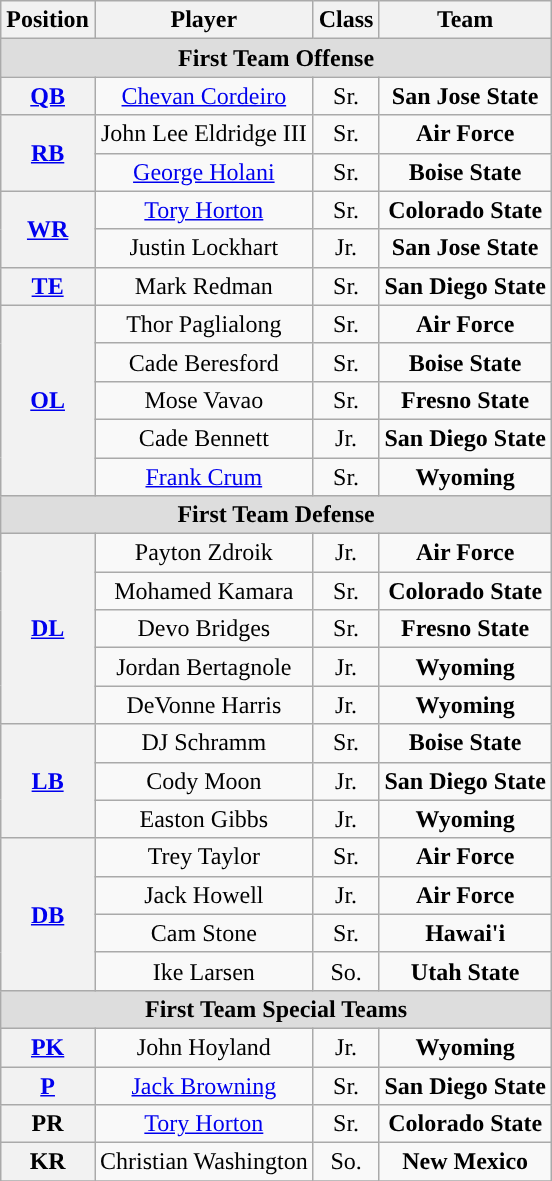<table class="wikitable">
<tr>
<th>Position</th>
<th>Player</th>
<th>Class</th>
<th>Team</th>
</tr>
<tr>
<td colspan="4" style="text-align:center; background:#ddd;"><strong>First Team Offense</strong></td>
</tr>
<tr style="text-align:center;">
<th rowspan="1"><a href='#'>QB</a></th>
<td><a href='#'>Chevan Cordeiro</a></td>
<td>Sr.</td>
<td><strong>San Jose State</strong></td>
</tr>
<tr style="text-align:center;">
<th rowspan="2"><a href='#'>RB</a></th>
<td>John Lee Eldridge III</td>
<td>Sr.</td>
<td><strong>Air Force</strong></td>
</tr>
<tr style="text-align:center;">
<td><a href='#'>George Holani</a></td>
<td>Sr.</td>
<td><strong>Boise State</strong></td>
</tr>
<tr style="text-align:center;">
<th rowspan="2"><a href='#'>WR</a></th>
<td><a href='#'>Tory Horton</a></td>
<td>Sr.</td>
<td><strong>Colorado State</strong></td>
</tr>
<tr style="text-align:center;">
<td>Justin Lockhart</td>
<td>Jr.</td>
<td><strong>San Jose State</strong></td>
</tr>
<tr style="text-align:center;">
<th rowspan="1"><a href='#'>TE</a></th>
<td>Mark Redman</td>
<td>Sr.</td>
<td><strong>San Diego State</strong></td>
</tr>
<tr style="text-align:center;">
<th rowspan="5"><a href='#'>OL</a></th>
<td>Thor Paglialong</td>
<td>Sr.</td>
<td><strong>Air Force</strong></td>
</tr>
<tr style="text-align:center;">
<td>Cade Beresford</td>
<td>Sr.</td>
<td><strong>Boise State</strong></td>
</tr>
<tr style="text-align:center;">
<td>Mose Vavao</td>
<td>Sr.</td>
<td><strong>Fresno State</strong></td>
</tr>
<tr style="text-align:center;">
<td>Cade Bennett</td>
<td>Jr.</td>
<td><strong>San Diego State</strong></td>
</tr>
<tr style="text-align:center;">
<td><a href='#'>Frank Crum</a></td>
<td>Sr.</td>
<td><strong>Wyoming</strong></td>
</tr>
<tr style="text-align:center;">
<td colspan="4" style="text-align:center; background:#ddd;"><strong>First Team Defense</strong></td>
</tr>
<tr style="text-align:center;">
<th rowspan="5"><a href='#'>DL</a></th>
<td>Payton Zdroik</td>
<td>Jr.</td>
<td><strong>Air Force</strong></td>
</tr>
<tr style="text-align:center;">
<td>Mohamed Kamara</td>
<td>Sr.</td>
<td><strong>Colorado State</strong></td>
</tr>
<tr style="text-align:center;">
<td>Devo Bridges</td>
<td>Sr.</td>
<td><strong>Fresno State</strong></td>
</tr>
<tr style="text-align:center;">
<td>Jordan Bertagnole</td>
<td>Jr.</td>
<td><strong>Wyoming</strong></td>
</tr>
<tr style="text-align:center;">
<td>DeVonne Harris</td>
<td>Jr.</td>
<td><strong>Wyoming</strong></td>
</tr>
<tr style="text-align:center;">
<th rowspan="3"><a href='#'>LB</a></th>
<td>DJ Schramm</td>
<td>Sr.</td>
<td><strong>Boise State</strong></td>
</tr>
<tr style="text-align:center;">
<td>Cody Moon</td>
<td>Jr.</td>
<td><strong>San Diego State</strong></td>
</tr>
<tr style="text-align:center;">
<td>Easton Gibbs</td>
<td>Jr.</td>
<td><strong>Wyoming</strong></td>
</tr>
<tr style="text-align:center;">
<th rowspan="4"><a href='#'>DB</a></th>
<td>Trey Taylor</td>
<td>Sr.</td>
<td><strong>Air Force</strong></td>
</tr>
<tr style="text-align:center;">
<td>Jack Howell</td>
<td>Jr.</td>
<td><strong>Air Force</strong></td>
</tr>
<tr style="text-align:center;">
<td>Cam Stone</td>
<td>Sr.</td>
<td><strong>Hawai'i</strong></td>
</tr>
<tr style="text-align:center;">
<td>Ike Larsen</td>
<td>So.</td>
<td><strong>Utah State</strong></td>
</tr>
<tr>
<td colspan="4" style="text-align:center; background:#ddd;"><strong>First Team Special Teams</strong></td>
</tr>
<tr style="text-align:center;">
<th rowspan="1"><a href='#'>PK</a></th>
<td>John Hoyland</td>
<td>Jr.</td>
<td><strong>Wyoming</strong></td>
</tr>
<tr style="text-align:center;">
<th rowspan="1"><a href='#'>P</a></th>
<td><a href='#'>Jack Browning</a></td>
<td>Sr.</td>
<td><strong>San Diego State</strong></td>
</tr>
<tr style="text-align:center;">
<th rowspan="1">PR</th>
<td><a href='#'>Tory Horton</a></td>
<td>Sr.</td>
<td><strong>Colorado State</strong></td>
</tr>
<tr style="text-align:center;">
<th rowspan="1">KR</th>
<td>Christian Washington</td>
<td>So.</td>
<td><strong>New Mexico</strong></td>
</tr>
<tr>
</tr>
</table>
